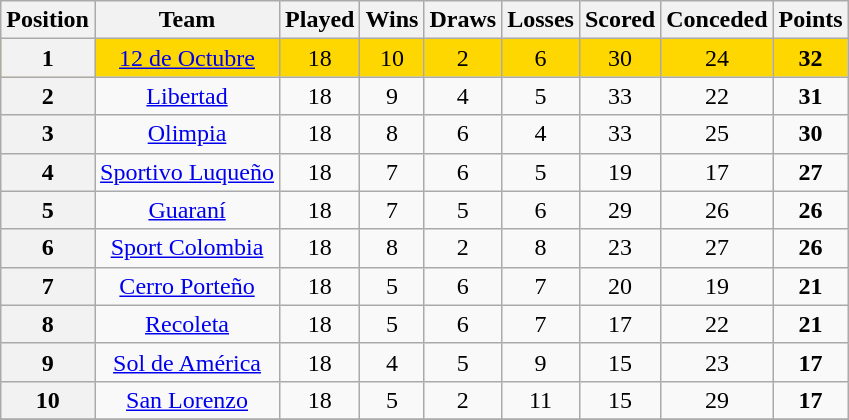<table class="wikitable" style="text-align:center">
<tr>
<th>Position</th>
<th>Team</th>
<th>Played</th>
<th>Wins</th>
<th>Draws</th>
<th>Losses</th>
<th>Scored</th>
<th>Conceded</th>
<th>Points</th>
</tr>
<tr bgcolor="gold">
<th>1</th>
<td><a href='#'>12 de Octubre</a></td>
<td>18</td>
<td>10</td>
<td>2</td>
<td>6</td>
<td>30</td>
<td>24</td>
<td><strong>32</strong></td>
</tr>
<tr>
<th>2</th>
<td><a href='#'>Libertad</a></td>
<td>18</td>
<td>9</td>
<td>4</td>
<td>5</td>
<td>33</td>
<td>22</td>
<td><strong>31</strong></td>
</tr>
<tr>
<th>3</th>
<td><a href='#'>Olimpia</a></td>
<td>18</td>
<td>8</td>
<td>6</td>
<td>4</td>
<td>33</td>
<td>25</td>
<td><strong>30</strong></td>
</tr>
<tr>
<th>4</th>
<td><a href='#'>Sportivo Luqueño</a></td>
<td>18</td>
<td>7</td>
<td>6</td>
<td>5</td>
<td>19</td>
<td>17</td>
<td><strong>27</strong></td>
</tr>
<tr>
<th>5</th>
<td><a href='#'>Guaraní</a></td>
<td>18</td>
<td>7</td>
<td>5</td>
<td>6</td>
<td>29</td>
<td>26</td>
<td><strong>26</strong></td>
</tr>
<tr>
<th>6</th>
<td><a href='#'>Sport Colombia</a></td>
<td>18</td>
<td>8</td>
<td>2</td>
<td>8</td>
<td>23</td>
<td>27</td>
<td><strong>26</strong></td>
</tr>
<tr>
<th>7</th>
<td><a href='#'>Cerro Porteño</a></td>
<td>18</td>
<td>5</td>
<td>6</td>
<td>7</td>
<td>20</td>
<td>19</td>
<td><strong>21</strong></td>
</tr>
<tr>
<th>8</th>
<td><a href='#'>Recoleta</a></td>
<td>18</td>
<td>5</td>
<td>6</td>
<td>7</td>
<td>17</td>
<td>22</td>
<td><strong>21</strong></td>
</tr>
<tr>
<th>9</th>
<td><a href='#'>Sol de América</a></td>
<td>18</td>
<td>4</td>
<td>5</td>
<td>9</td>
<td>15</td>
<td>23</td>
<td><strong>17</strong></td>
</tr>
<tr>
<th>10</th>
<td><a href='#'>San Lorenzo</a></td>
<td>18</td>
<td>5</td>
<td>2</td>
<td>11</td>
<td>15</td>
<td>29</td>
<td><strong>17</strong></td>
</tr>
<tr>
</tr>
</table>
